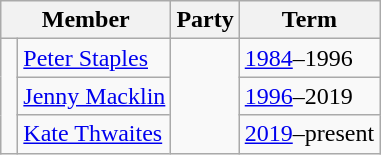<table class="wikitable">
<tr>
<th colspan=2>Member</th>
<th>Party</th>
<th>Term</th>
</tr>
<tr>
<td rowspan=3 > </td>
<td><a href='#'>Peter Staples</a></td>
<td rowspan=3></td>
<td><a href='#'>1984</a>–1996</td>
</tr>
<tr>
<td><a href='#'>Jenny Macklin</a></td>
<td><a href='#'>1996</a>–2019</td>
</tr>
<tr>
<td><a href='#'>Kate Thwaites</a></td>
<td><a href='#'>2019</a>–present</td>
</tr>
</table>
